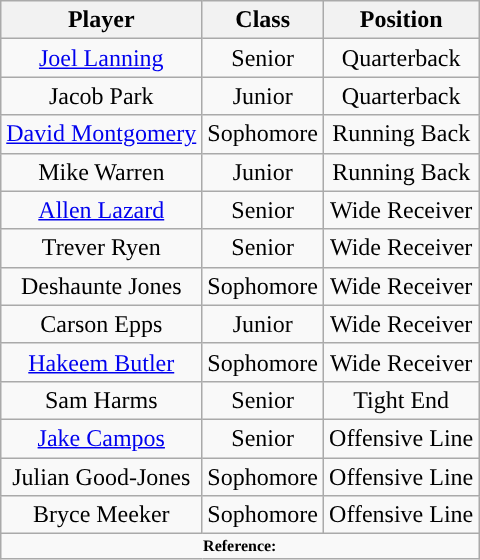<table class="wikitable" style="text-align: center">
<tr align=center>
<th>Player</th>
<th>Class</th>
<th>Position</th>
</tr>
<tr>
<td><a href='#'>Joel Lanning</a></td>
<td>Senior</td>
<td>Quarterback</td>
</tr>
<tr>
<td>Jacob Park</td>
<td>Junior</td>
<td>Quarterback</td>
</tr>
<tr>
<td><a href='#'>David Montgomery</a></td>
<td>Sophomore</td>
<td>Running Back</td>
</tr>
<tr>
<td>Mike Warren</td>
<td>Junior</td>
<td>Running Back</td>
</tr>
<tr>
<td><a href='#'>Allen Lazard</a></td>
<td>Senior</td>
<td>Wide Receiver</td>
</tr>
<tr>
<td>Trever Ryen</td>
<td>Senior</td>
<td>Wide Receiver</td>
</tr>
<tr>
<td>Deshaunte Jones</td>
<td>Sophomore</td>
<td>Wide Receiver</td>
</tr>
<tr>
<td>Carson Epps</td>
<td>Junior</td>
<td>Wide Receiver</td>
</tr>
<tr>
<td><a href='#'>Hakeem Butler</a></td>
<td>Sophomore</td>
<td>Wide Receiver</td>
</tr>
<tr>
<td>Sam Harms</td>
<td>Senior</td>
<td>Tight End</td>
</tr>
<tr>
<td><a href='#'>Jake Campos</a></td>
<td>Senior</td>
<td>Offensive Line</td>
</tr>
<tr>
<td>Julian Good-Jones</td>
<td>Sophomore</td>
<td>Offensive Line</td>
</tr>
<tr>
<td>Bryce Meeker</td>
<td>Sophomore</td>
<td>Offensive Line</td>
</tr>
<tr>
<td colspan="3"  style="font-size:8pt; text-align:center;"><strong>Reference:</strong></td>
</tr>
</table>
